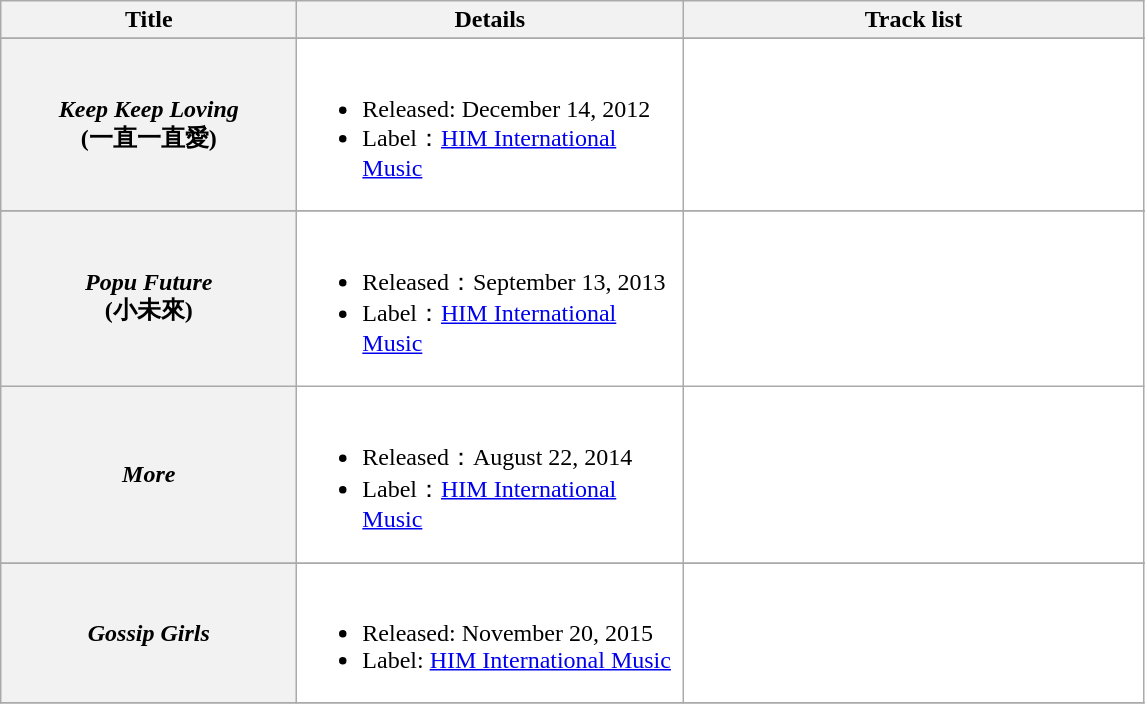<table class="wikitable plainrowheaders">
<tr>
<th align="left" width="190px">Title</th>
<th align="left" width="250px">Details</th>
<th align="left" width="300px">Track list</th>
</tr>
<tr>
</tr>
<tr bgcolor="#FFFFFF">
<th scope="row"><em>Keep Keep Loving</em><br>(一直一直愛)</th>
<td align="left"><br><ul><li>Released: December 14, 2012</li><li>Label：<a href='#'>HIM International Music</a></li></ul></td>
<td align="left" style="font-size: 90%;"><br></td>
</tr>
<tr>
</tr>
<tr bgcolor="#FFFFFF">
<th scope="row"><em>Popu Future</em><br>(小未來)</th>
<td align="left"><br><ul><li>Released：September 13, 2013</li><li>Label：<a href='#'>HIM International Music</a></li></ul></td>
<td align="left" style="font-size: 90%;"><br></td>
</tr>
<tr bgcolor="#FFFFFF">
<th scope="row"><em>More</em></th>
<td align="left"><br><ul><li>Released：August 22, 2014</li><li>Label：<a href='#'>HIM International Music</a></li></ul></td>
<td align="left" style="font-size: 90%;"><br></td>
</tr>
<tr>
</tr>
<tr bgcolor="#FFFFFF">
<th scope="row"><em>Gossip Girls</em></th>
<td align="left"><br><ul><li>Released: November 20, 2015</li><li>Label: <a href='#'>HIM International Music</a></li></ul></td>
<td align="left" style="font-size: 90%;"><br></td>
</tr>
<tr>
</tr>
</table>
